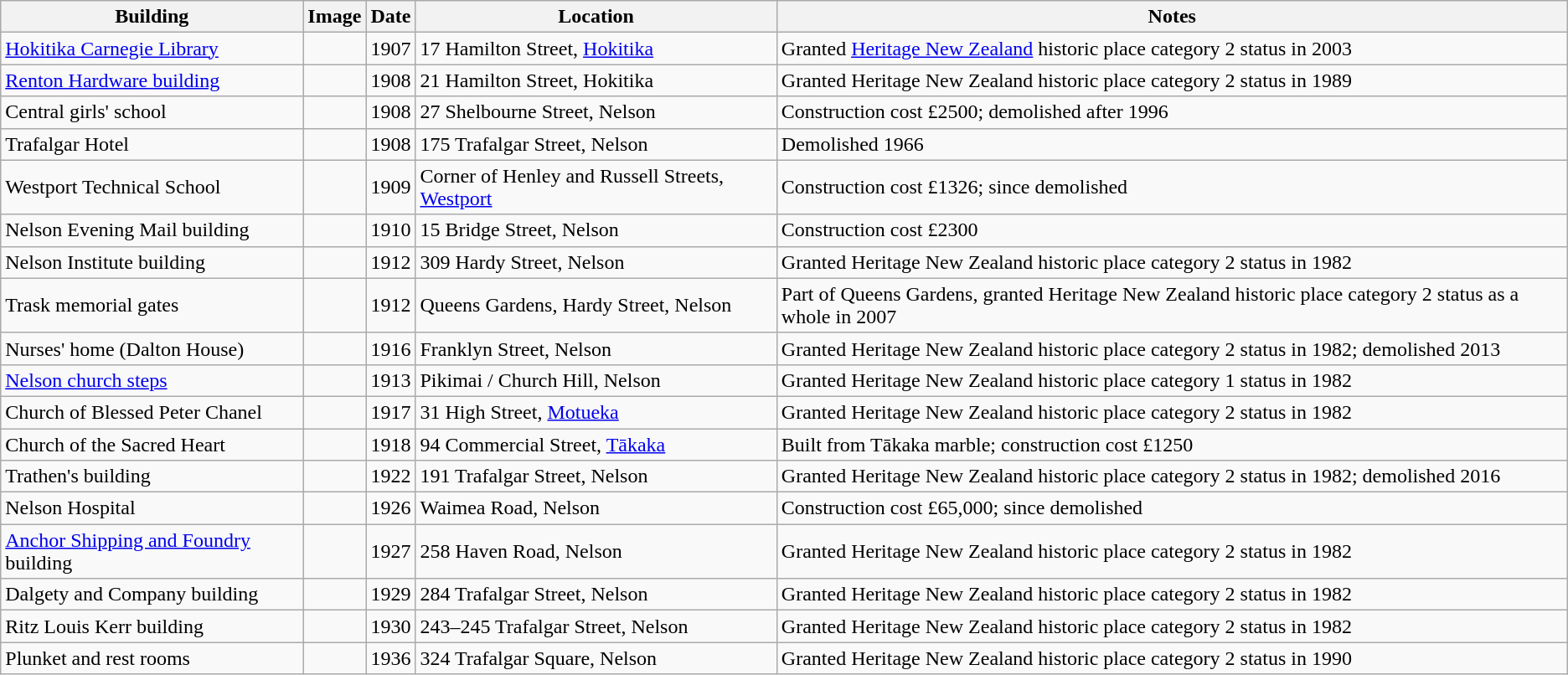<table class="wikitable">
<tr a>
<th>Building</th>
<th>Image</th>
<th>Date</th>
<th>Location</th>
<th>Notes</th>
</tr>
<tr>
<td><a href='#'>Hokitika Carnegie Library</a></td>
<td></td>
<td align=center>1907</td>
<td>17 Hamilton Street, <a href='#'>Hokitika</a></td>
<td>Granted <a href='#'>Heritage New Zealand</a> historic place category 2 status in 2003</td>
</tr>
<tr>
<td><a href='#'>Renton Hardware building</a></td>
<td></td>
<td align=center>1908</td>
<td>21 Hamilton Street, Hokitika</td>
<td>Granted Heritage New Zealand historic place category 2 status in 1989</td>
</tr>
<tr>
<td>Central girls' school</td>
<td></td>
<td align=center>1908</td>
<td>27 Shelbourne Street, Nelson</td>
<td>Construction cost £2500; demolished after 1996</td>
</tr>
<tr>
<td>Trafalgar Hotel</td>
<td></td>
<td align=center>1908</td>
<td>175 Trafalgar Street, Nelson</td>
<td>Demolished 1966</td>
</tr>
<tr>
<td>Westport Technical School</td>
<td></td>
<td align=center>1909</td>
<td>Corner of Henley and Russell Streets, <a href='#'>Westport</a></td>
<td>Construction cost £1326; since demolished</td>
</tr>
<tr>
<td>Nelson Evening Mail building</td>
<td></td>
<td align=center>1910</td>
<td>15 Bridge Street, Nelson</td>
<td>Construction cost £2300</td>
</tr>
<tr>
<td>Nelson Institute building</td>
<td></td>
<td align=center>1912</td>
<td>309 Hardy Street, Nelson</td>
<td>Granted Heritage New Zealand historic place category 2 status in 1982</td>
</tr>
<tr>
<td>Trask memorial gates</td>
<td></td>
<td align=center>1912</td>
<td>Queens Gardens, Hardy Street, Nelson</td>
<td>Part of Queens Gardens, granted Heritage New Zealand historic place category 2 status as a whole in 2007</td>
</tr>
<tr>
<td>Nurses' home (Dalton House)</td>
<td></td>
<td align=center>1916</td>
<td>Franklyn Street, Nelson</td>
<td>Granted Heritage New Zealand historic place category 2 status in 1982; demolished 2013</td>
</tr>
<tr>
<td><a href='#'>Nelson church steps</a></td>
<td></td>
<td align=center>1913</td>
<td>Pikimai / Church Hill, Nelson</td>
<td>Granted Heritage New Zealand historic place category 1 status in 1982</td>
</tr>
<tr>
<td>Church of Blessed Peter Chanel</td>
<td></td>
<td align=center>1917</td>
<td>31 High Street, <a href='#'>Motueka</a></td>
<td>Granted Heritage New Zealand historic place category 2 status in 1982</td>
</tr>
<tr>
<td>Church of the Sacred Heart</td>
<td></td>
<td align=center>1918</td>
<td>94 Commercial Street, <a href='#'>Tākaka</a></td>
<td>Built from Tākaka marble; construction cost £1250</td>
</tr>
<tr>
<td>Trathen's building</td>
<td></td>
<td align=center>1922</td>
<td>191 Trafalgar Street, Nelson</td>
<td>Granted Heritage New Zealand historic place category 2 status in 1982; demolished 2016</td>
</tr>
<tr>
<td>Nelson Hospital</td>
<td></td>
<td align=center>1926</td>
<td>Waimea Road, Nelson</td>
<td>Construction cost £65,000; since demolished</td>
</tr>
<tr>
<td><a href='#'>Anchor Shipping and Foundry</a> building</td>
<td></td>
<td align=center>1927</td>
<td>258 Haven Road, Nelson</td>
<td>Granted Heritage New Zealand historic place category 2 status in 1982</td>
</tr>
<tr>
<td>Dalgety and Company building</td>
<td></td>
<td align=center>1929</td>
<td>284 Trafalgar Street, Nelson</td>
<td>Granted Heritage New Zealand historic place category 2 status in 1982</td>
</tr>
<tr>
<td>Ritz Louis Kerr building</td>
<td></td>
<td align=center>1930</td>
<td>243–245 Trafalgar Street, Nelson</td>
<td>Granted Heritage New Zealand historic place category 2 status in 1982</td>
</tr>
<tr>
<td>Plunket and rest rooms</td>
<td></td>
<td align=center>1936</td>
<td>324 Trafalgar Square, Nelson</td>
<td>Granted Heritage New Zealand historic place category 2 status in 1990</td>
</tr>
</table>
